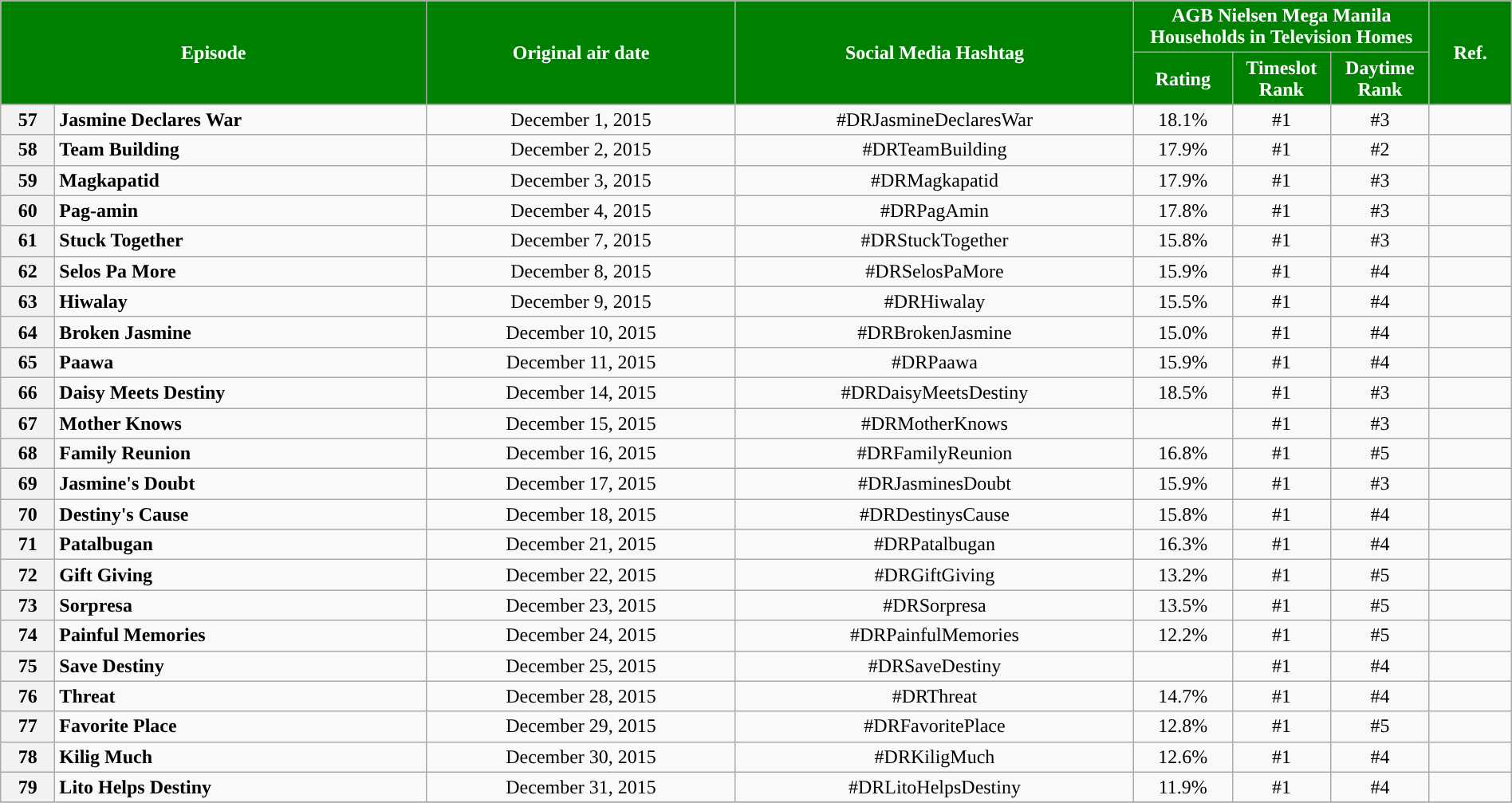<table class="wikitable" style="text-align:center; font-size:100%; line-height:18px;"  width="100%">
<tr>
<th colspan="2" rowspan="2" style="background-color:#008000; color:#ffffff;">Episode</th>
<th style="background:#008000; color:white" rowspan="2">Original air date</th>
<th style="background:#008000; color:white" rowspan="2">Social Media Hashtag</th>
<th style="background-color:#008000; color:#ffffff;" colspan="3">AGB Nielsen Mega Manila Households in Television Homes</th>
<th rowspan="2" style="background:#008000; color:white">Ref.</th>
</tr>
<tr style="text-align: center style=">
<th style="background-color:#008000; width:75px; color:#ffffff;">Rating</th>
<th style="background-color:#008000; width:75px; color:#ffffff;">Timeslot Rank</th>
<th style="background-color:#008000; width:75px; color:#ffffff;">Daytime Rank</th>
</tr>
<tr>
<th>57</th>
<td style="text-align: left;"><strong>Jasmine Declares War</strong></td>
<td>December 1, 2015</td>
<td>#DRJasmineDeclaresWar</td>
<td>18.1%</td>
<td>#1</td>
<td>#3</td>
<td></td>
</tr>
<tr>
<th>58</th>
<td style="text-align: left;"><strong>Team Building</strong></td>
<td>December 2, 2015</td>
<td>#DRTeamBuilding</td>
<td>17.9%</td>
<td>#1</td>
<td>#2</td>
<td></td>
</tr>
<tr>
<th>59</th>
<td style="text-align: left;"><strong>Magkapatid</strong></td>
<td>December 3, 2015</td>
<td>#DRMagkapatid</td>
<td>17.9%</td>
<td>#1</td>
<td>#3</td>
<td></td>
</tr>
<tr>
<th>60</th>
<td style="text-align: left;"><strong>Pag-amin</strong></td>
<td>December 4, 2015</td>
<td>#DRPagAmin</td>
<td>17.8%</td>
<td>#1</td>
<td>#3</td>
<td></td>
</tr>
<tr>
<th>61</th>
<td style="text-align: left;"><strong>Stuck Together</strong></td>
<td>December 7, 2015</td>
<td>#DRStuckTogether</td>
<td>15.8%</td>
<td>#1</td>
<td>#3</td>
<td></td>
</tr>
<tr>
<th>62</th>
<td style="text-align: left;"><strong>Selos Pa More</strong></td>
<td>December 8, 2015</td>
<td>#DRSelosPaMore</td>
<td>15.9%</td>
<td>#1</td>
<td>#4</td>
<td></td>
</tr>
<tr>
<th>63</th>
<td style="text-align: left;"><strong>Hiwalay</strong></td>
<td>December 9, 2015</td>
<td>#DRHiwalay</td>
<td>15.5%</td>
<td>#1</td>
<td>#4</td>
<td></td>
</tr>
<tr>
<th>64</th>
<td style="text-align: left;"><strong>Broken Jasmine</strong></td>
<td>December 10, 2015</td>
<td>#DRBrokenJasmine</td>
<td>15.0%</td>
<td>#1</td>
<td>#4</td>
<td></td>
</tr>
<tr>
<th>65</th>
<td style="text-align: left;"><strong>Paawa</strong></td>
<td>December 11, 2015</td>
<td>#DRPaawa</td>
<td>15.9%</td>
<td>#1</td>
<td>#4</td>
<td></td>
</tr>
<tr>
<th>66</th>
<td style="text-align: left;"><strong>Daisy Meets Destiny</strong></td>
<td>December 14, 2015</td>
<td>#DRDaisyMeetsDestiny</td>
<td>18.5%</td>
<td>#1</td>
<td>#3</td>
<td></td>
</tr>
<tr>
<th>67</th>
<td style="text-align: left;"><strong>Mother Knows</strong></td>
<td>December 15, 2015</td>
<td>#DRMotherKnows</td>
<td></td>
<td>#1</td>
<td>#3</td>
<td></td>
</tr>
<tr>
<th>68</th>
<td style="text-align: left;"><strong>Family Reunion</strong></td>
<td>December 16, 2015</td>
<td>#DRFamilyReunion</td>
<td>16.8%</td>
<td>#1</td>
<td>#5</td>
<td></td>
</tr>
<tr>
<th>69</th>
<td style="text-align: left;"><strong>Jasmine's Doubt</strong></td>
<td>December 17, 2015</td>
<td>#DRJasminesDoubt</td>
<td>15.9%</td>
<td>#1</td>
<td>#3</td>
<td></td>
</tr>
<tr>
<th>70</th>
<td style="text-align: left;"><strong>Destiny's Cause</strong></td>
<td>December 18, 2015</td>
<td>#DRDestinysCause</td>
<td>15.8%</td>
<td>#1</td>
<td>#4</td>
<td></td>
</tr>
<tr>
<th>71</th>
<td style="text-align: left;"><strong>Patalbugan</strong></td>
<td>December 21, 2015</td>
<td>#DRPatalbugan</td>
<td>16.3%</td>
<td>#1</td>
<td>#4</td>
<td></td>
</tr>
<tr>
<th>72</th>
<td style="text-align: left;"><strong>Gift Giving</strong></td>
<td>December 22, 2015</td>
<td>#DRGiftGiving</td>
<td>13.2%</td>
<td>#1</td>
<td>#5</td>
<td></td>
</tr>
<tr>
<th>73</th>
<td style="text-align: left;"><strong>Sorpresa</strong></td>
<td>December 23, 2015</td>
<td>#DRSorpresa</td>
<td>13.5%</td>
<td>#1</td>
<td>#5</td>
<td></td>
</tr>
<tr>
<th>74</th>
<td style="text-align: left;"><strong>Painful Memories</strong></td>
<td>December 24, 2015</td>
<td>#DRPainfulMemories</td>
<td>12.2%</td>
<td>#1</td>
<td>#5</td>
<td></td>
</tr>
<tr>
<th>75</th>
<td style="text-align: left;"><strong>Save Destiny</strong></td>
<td>December 25, 2015</td>
<td>#DRSaveDestiny</td>
<td></td>
<td>#1</td>
<td>#4</td>
<td></td>
</tr>
<tr>
<th>76</th>
<td style="text-align: left;"><strong>Threat</strong></td>
<td>December 28, 2015</td>
<td>#DRThreat</td>
<td>14.7%</td>
<td>#1</td>
<td>#4</td>
<td></td>
</tr>
<tr>
<th>77</th>
<td style="text-align: left;"><strong>Favorite Place</strong></td>
<td>December 29, 2015</td>
<td>#DRFavoritePlace</td>
<td>12.8%</td>
<td>#1</td>
<td>#5</td>
<td></td>
</tr>
<tr>
<th>78</th>
<td style="text-align: left;"><strong>Kilig Much</strong></td>
<td>December 30, 2015</td>
<td>#DRKiligMuch</td>
<td>12.6%</td>
<td>#1</td>
<td>#4</td>
<td></td>
</tr>
<tr>
<th>79</th>
<td style="text-align: left;"><strong>Lito Helps Destiny</strong></td>
<td>December 31, 2015</td>
<td>#DRLitoHelpsDestiny</td>
<td>11.9%</td>
<td>#1</td>
<td>#4</td>
<td></td>
</tr>
<tr>
</tr>
</table>
